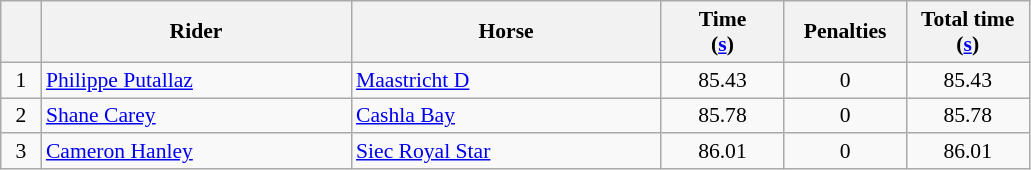<table class="wikitable" style="font-size: 90%">
<tr>
<th width=20></th>
<th width=200>Rider</th>
<th width=200>Horse</th>
<th width=75>Time<br>(<a href='#'>s</a>)</th>
<th width=75>Penalties</th>
<th width=75>Total time<br>(<a href='#'>s</a>)</th>
</tr>
<tr>
<td align=center>1</td>
<td> <a href='#'>Philippe Putallaz</a></td>
<td><a href='#'>Maastricht D</a></td>
<td align=center>85.43</td>
<td align=center>0</td>
<td align=center>85.43</td>
</tr>
<tr>
<td align=center>2</td>
<td> <a href='#'>Shane Carey</a></td>
<td><a href='#'>Cashla Bay</a></td>
<td align=center>85.78</td>
<td align=center>0</td>
<td align=center>85.78</td>
</tr>
<tr>
<td align=center>3</td>
<td> <a href='#'>Cameron Hanley</a></td>
<td><a href='#'>Siec Royal Star</a></td>
<td align=center>86.01</td>
<td align=center>0</td>
<td align=center>86.01</td>
</tr>
</table>
